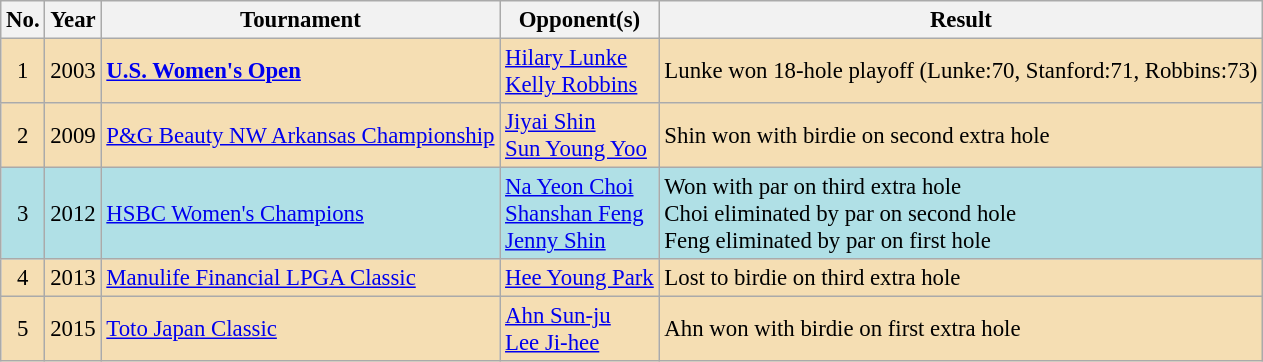<table class="wikitable" style="font-size:95%;">
<tr>
<th>No.</th>
<th>Year</th>
<th>Tournament</th>
<th>Opponent(s)</th>
<th>Result</th>
</tr>
<tr style="background:#F5DEB3;">
<td align=center>1</td>
<td>2003</td>
<td><strong><a href='#'>U.S. Women's Open</a></strong></td>
<td> <a href='#'>Hilary Lunke</a><br> <a href='#'>Kelly Robbins</a></td>
<td>Lunke won 18-hole playoff (Lunke:70, Stanford:71, Robbins:73)</td>
</tr>
<tr style="background:#F5DEB3;">
<td align=center>2</td>
<td>2009</td>
<td><a href='#'>P&G Beauty NW Arkansas Championship</a></td>
<td> <a href='#'>Jiyai Shin</a><br> <a href='#'>Sun Young Yoo</a></td>
<td>Shin won with birdie on second extra hole</td>
</tr>
<tr style="background:#B0E0E6;">
<td align=center>3</td>
<td>2012</td>
<td><a href='#'>HSBC Women's Champions</a></td>
<td> <a href='#'>Na Yeon Choi</a><br> <a href='#'>Shanshan Feng</a><br>  <a href='#'>Jenny Shin</a></td>
<td>Won with par on third extra hole<br>Choi eliminated by par on second hole<br>Feng eliminated by par on first hole</td>
</tr>
<tr style="background:#F5DEB3;">
<td align=center>4</td>
<td>2013</td>
<td><a href='#'>Manulife Financial LPGA Classic</a></td>
<td> <a href='#'>Hee Young Park</a></td>
<td>Lost to birdie on third extra hole</td>
</tr>
<tr style="background:#F5DEB3;">
<td align=center>5</td>
<td>2015</td>
<td><a href='#'>Toto Japan Classic</a></td>
<td> <a href='#'>Ahn Sun-ju</a><br> <a href='#'>Lee Ji-hee</a></td>
<td>Ahn won with birdie on first extra hole</td>
</tr>
</table>
